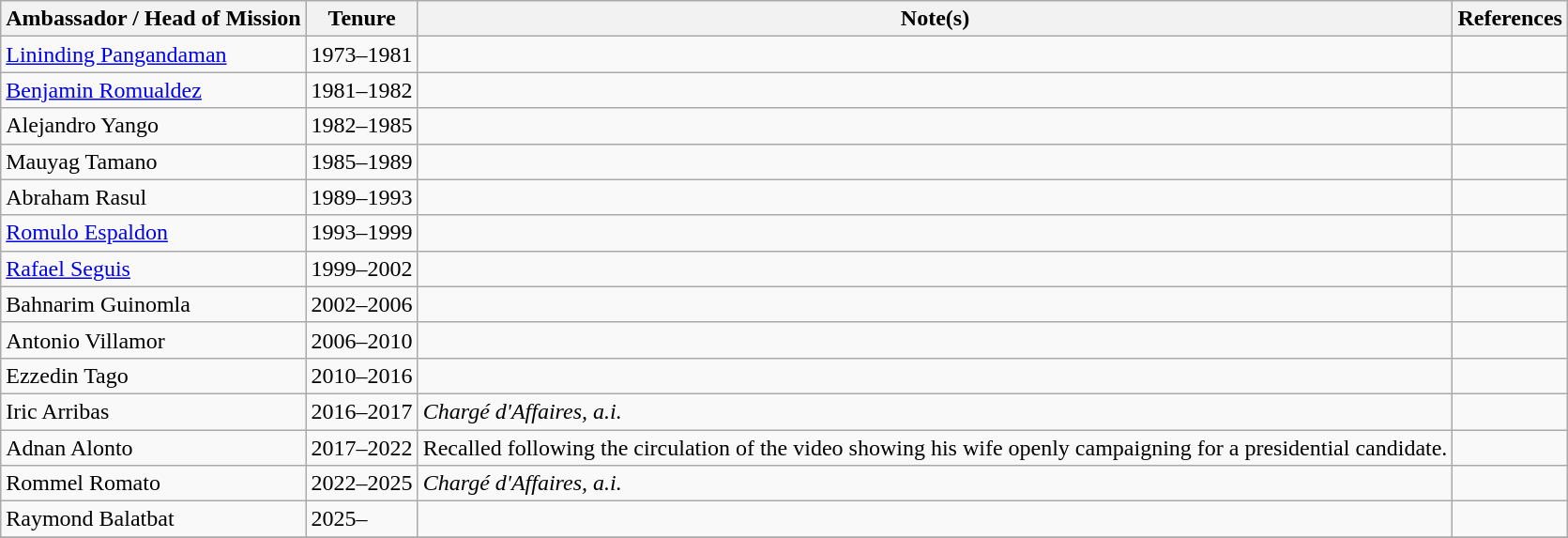<table class=wikitable>
<tr>
<th>Ambassador / Head of Mission</th>
<th>Tenure</th>
<th>Note(s)</th>
<th>References</th>
</tr>
<tr>
<td><a href='#'>Lininding Pangandaman</a></td>
<td align="center">1973–1981</td>
<td></td>
<td></td>
</tr>
<tr>
<td><a href='#'>Benjamin Romualdez</a></td>
<td align="center">1981–1982</td>
<td></td>
<td></td>
</tr>
<tr>
<td>Alejandro Yango</td>
<td align="center">1982–1985</td>
<td></td>
<td></td>
</tr>
<tr>
<td>Mauyag Tamano</td>
<td align="center">1985–1989</td>
<td></td>
<td></td>
</tr>
<tr>
<td>Abraham Rasul</td>
<td align="center">1989–1993</td>
<td></td>
<td></td>
</tr>
<tr>
<td><a href='#'>Romulo Espaldon</a></td>
<td align="center">1993–1999</td>
<td></td>
<td></td>
</tr>
<tr>
<td><a href='#'>Rafael Seguis</a></td>
<td align="center">1999–2002</td>
<td></td>
<td></td>
</tr>
<tr>
<td>Bahnarim Guinomla</td>
<td align="center">2002–2006</td>
<td></td>
<td></td>
</tr>
<tr>
<td>Antonio Villamor</td>
<td align="center">2006–2010</td>
<td></td>
<td></td>
</tr>
<tr>
<td>Ezzedin Tago</td>
<td align="center">2010–2016</td>
<td></td>
<td></td>
</tr>
<tr>
<td>Iric Arribas</td>
<td align="center">2016–2017</td>
<td><em>Chargé d'Affaires, a.i.</em></td>
<td></td>
</tr>
<tr>
<td>Adnan Alonto</td>
<td align="center">2017–2022</td>
<td>Recalled following the circulation of the video showing his wife openly campaigning for a presidential candidate.</td>
<td></td>
</tr>
<tr>
<td>Rommel Romato</td>
<td align="center">2022–2025</td>
<td><em>Chargé d'Affaires, a.i.</em></td>
<td></td>
</tr>
<tr>
<td>Raymond Balatbat</td>
<td>2025–</td>
<td></td>
<td></td>
</tr>
<tr>
</tr>
</table>
